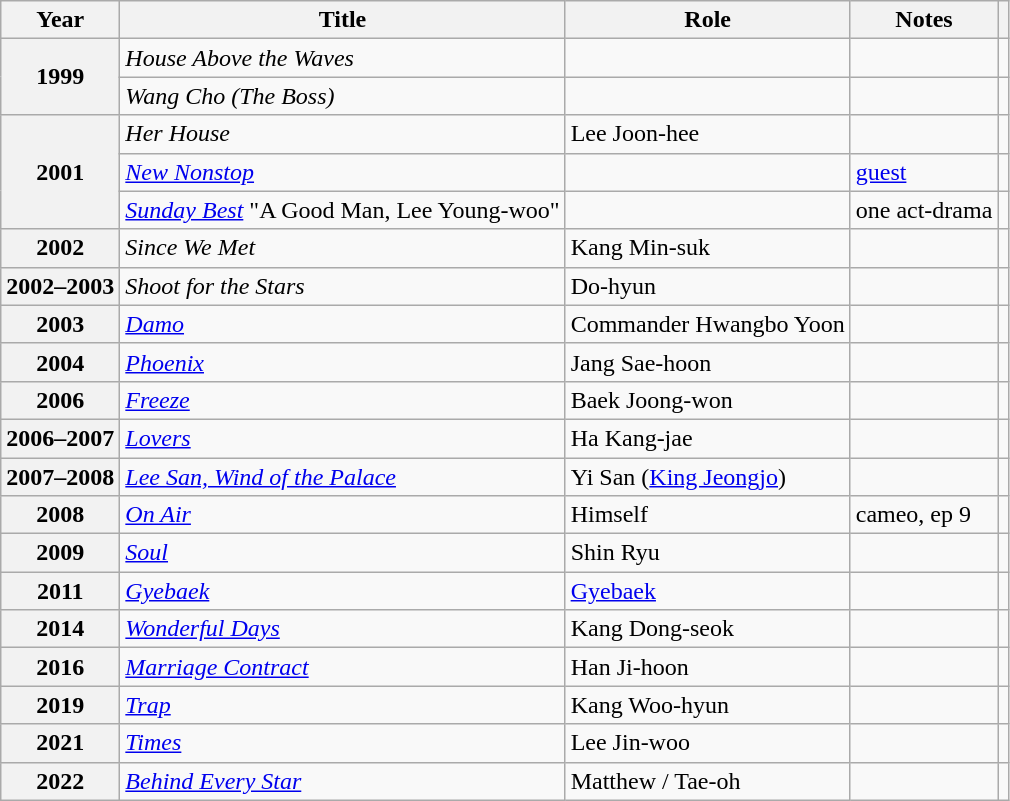<table class="wikitable plainrowheaders">
<tr>
<th scope="col">Year</th>
<th scope="col">Title</th>
<th scope="col">Role</th>
<th scope="col">Notes</th>
<th scope="col" class="unsortable"></th>
</tr>
<tr>
<th scope="row" rowspan="2">1999</th>
<td><em>House Above the Waves</em></td>
<td></td>
<td></td>
<td></td>
</tr>
<tr>
<td><em>Wang Cho (The Boss)</em></td>
<td></td>
<td></td>
<td></td>
</tr>
<tr>
<th scope="row" rowspan="3">2001</th>
<td><em>Her House</em></td>
<td>Lee Joon-hee</td>
<td></td>
<td></td>
</tr>
<tr>
<td><em><a href='#'>New Nonstop</a></em></td>
<td></td>
<td><a href='#'>guest</a></td>
<td></td>
</tr>
<tr>
<td><em><a href='#'>Sunday Best</a></em> "A Good Man, Lee Young-woo"</td>
<td></td>
<td>one act-drama</td>
<td></td>
</tr>
<tr>
<th scope="row">2002</th>
<td><em>Since We Met</em></td>
<td>Kang Min-suk</td>
<td></td>
<td></td>
</tr>
<tr>
<th scope="row">2002–2003</th>
<td><em>Shoot for the Stars</em></td>
<td>Do-hyun</td>
<td></td>
<td></td>
</tr>
<tr>
<th scope="row">2003</th>
<td><em><a href='#'>Damo</a></em></td>
<td>Commander Hwangbo Yoon</td>
<td></td>
<td></td>
</tr>
<tr>
<th scope="row">2004</th>
<td><em><a href='#'>Phoenix</a></em></td>
<td>Jang Sae-hoon</td>
<td></td>
<td></td>
</tr>
<tr>
<th scope="row">2006</th>
<td><em><a href='#'>Freeze</a></em></td>
<td>Baek Joong-won</td>
<td></td>
<td></td>
</tr>
<tr>
<th scope="row">2006–2007</th>
<td><em><a href='#'>Lovers</a></em></td>
<td>Ha Kang-jae</td>
<td></td>
<td></td>
</tr>
<tr>
<th scope="row">2007–2008</th>
<td><em><a href='#'>Lee San, Wind of the Palace</a></em></td>
<td>Yi San (<a href='#'>King Jeongjo</a>)</td>
<td></td>
<td></td>
</tr>
<tr>
<th scope="row">2008</th>
<td><em><a href='#'>On Air</a></em></td>
<td>Himself</td>
<td>cameo, ep 9</td>
<td></td>
</tr>
<tr>
<th scope="row">2009</th>
<td><em><a href='#'>Soul</a></em></td>
<td>Shin Ryu</td>
<td></td>
<td></td>
</tr>
<tr>
<th scope="row">2011</th>
<td><em><a href='#'>Gyebaek</a></em></td>
<td><a href='#'>Gyebaek</a></td>
<td></td>
<td></td>
</tr>
<tr>
<th scope="row">2014</th>
<td><em><a href='#'>Wonderful Days</a></em></td>
<td>Kang Dong-seok</td>
<td></td>
<td></td>
</tr>
<tr>
<th scope="row">2016</th>
<td><em><a href='#'>Marriage Contract</a></em></td>
<td>Han Ji-hoon</td>
<td></td>
<td></td>
</tr>
<tr>
<th scope="row">2019</th>
<td><em><a href='#'>Trap</a></em></td>
<td>Kang Woo-hyun</td>
<td></td>
<td></td>
</tr>
<tr>
<th scope="row" rowspan="1">2021</th>
<td><em><a href='#'>Times</a></em></td>
<td>Lee Jin-woo</td>
<td></td>
<td></td>
</tr>
<tr>
<th scope="row">2022</th>
<td><em><a href='#'>Behind Every Star</a></em></td>
<td>Matthew / Tae-oh</td>
<td></td>
<td></td>
</tr>
</table>
